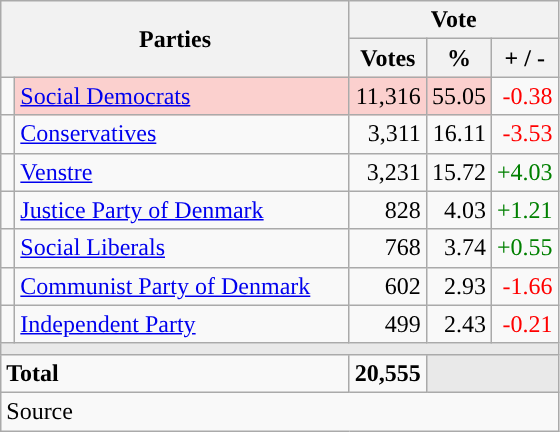<table class="wikitable" style="text-align:right;">
<tr>
<th style="text-align:centre;" rowspan="2" colspan="2" width="225">Parties</th>
<th colspan="3">Vote</th>
</tr>
<tr>
<th width="15">Votes</th>
<th width="15">%</th>
<th width="15">+ / -</th>
</tr>
<tr>
<td width="2" style="color:inherit;background:"></td>
<td bgcolor=#fbd0ce  align="left"><a href='#'>Social Democrats</a></td>
<td bgcolor=#fbd0ce>11,316</td>
<td bgcolor=#fbd0ce>55.05</td>
<td style=color:red;>-0.38</td>
</tr>
<tr>
<td width="2" style="color:inherit;background:"></td>
<td align="left"><a href='#'>Conservatives</a></td>
<td>3,311</td>
<td>16.11</td>
<td style=color:red;>-3.53</td>
</tr>
<tr>
<td width="2" style="color:inherit;background:"></td>
<td align="left"><a href='#'>Venstre</a></td>
<td>3,231</td>
<td>15.72</td>
<td style=color:green;>+4.03</td>
</tr>
<tr>
<td width="2" style="color:inherit;background:"></td>
<td align="left"><a href='#'>Justice Party of Denmark</a></td>
<td>828</td>
<td>4.03</td>
<td style=color:green;>+1.21</td>
</tr>
<tr>
<td width="2" style="color:inherit;background:"></td>
<td align="left"><a href='#'>Social Liberals</a></td>
<td>768</td>
<td>3.74</td>
<td style=color:green;>+0.55</td>
</tr>
<tr>
<td width="2" style="color:inherit;background:"></td>
<td align="left"><a href='#'>Communist Party of Denmark</a></td>
<td>602</td>
<td>2.93</td>
<td style=color:red;>-1.66</td>
</tr>
<tr>
<td width="2" style="color:inherit;background:"></td>
<td align="left"><a href='#'>Independent Party</a></td>
<td>499</td>
<td>2.43</td>
<td style=color:red;>-0.21</td>
</tr>
<tr>
<td colspan="7" bgcolor="#E9E9E9"></td>
</tr>
<tr>
<td align="left" colspan="2"><strong>Total</strong></td>
<td><strong>20,555</strong></td>
<td bgcolor="#E9E9E9" colspan="2"></td>
</tr>
<tr>
<td align="left" colspan="6">Source</td>
</tr>
</table>
